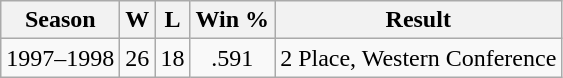<table class="wikitable">
<tr>
<th bgcolor="#DDDDFF">Season</th>
<th bgcolor="#DDDDFF">W</th>
<th bgcolor="#DDDDFF">L</th>
<th bgcolor="#DDDDFF">Win %</th>
<th bgcolor="#DDDDFF">Result</th>
</tr>
<tr>
<td align=center>1997–1998</td>
<td align=center>26</td>
<td align=center>18</td>
<td align=center>.591</td>
<td align=center>2 Place, Western Conference</td>
</tr>
</table>
